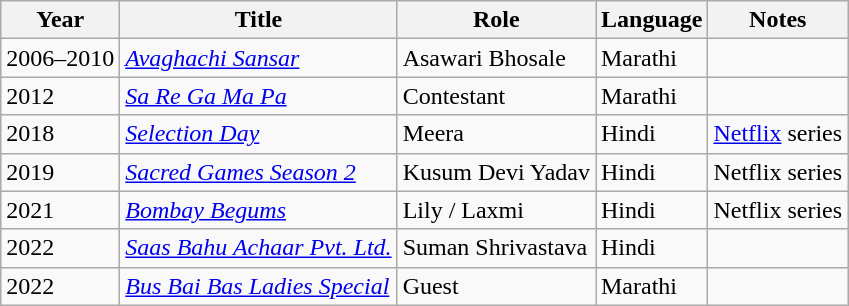<table class="wikitable sortable">
<tr>
<th>Year</th>
<th>Title</th>
<th>Role</th>
<th>Language</th>
<th>Notes</th>
</tr>
<tr>
<td>2006–2010</td>
<td><em><a href='#'>Avaghachi Sansar</a></em></td>
<td>Asawari Bhosale</td>
<td>Marathi</td>
<td></td>
</tr>
<tr>
<td>2012</td>
<td><em><a href='#'>Sa Re Ga Ma Pa</a></em></td>
<td>Contestant</td>
<td>Marathi</td>
<td></td>
</tr>
<tr>
<td>2018</td>
<td><em><a href='#'>Selection Day</a></em></td>
<td>Meera</td>
<td>Hindi</td>
<td><a href='#'>Netflix</a> series</td>
</tr>
<tr>
<td>2019</td>
<td><em><a href='#'>Sacred Games Season 2</a></em></td>
<td>Kusum Devi Yadav</td>
<td>Hindi</td>
<td>Netflix series</td>
</tr>
<tr>
<td>2021</td>
<td><em><a href='#'>Bombay Begums</a></em></td>
<td>Lily / Laxmi</td>
<td>Hindi</td>
<td>Netflix series</td>
</tr>
<tr>
<td>2022</td>
<td><em><a href='#'>Saas Bahu Achaar Pvt. Ltd.</a></em></td>
<td>Suman Shrivastava</td>
<td>Hindi</td>
<td></td>
</tr>
<tr>
<td>2022</td>
<td><em><a href='#'>Bus Bai Bas Ladies Special</a></em></td>
<td>Guest</td>
<td>Marathi</td>
</tr>
</table>
